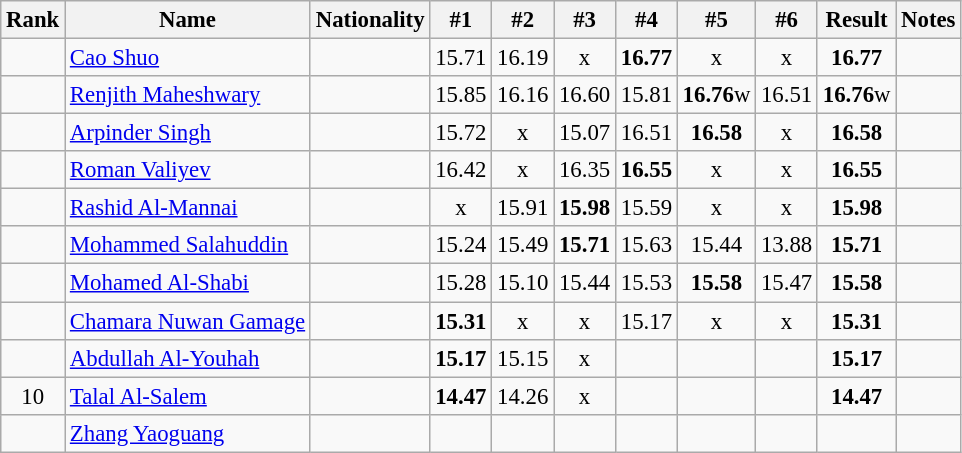<table class="wikitable sortable" style="text-align:center;font-size:95%">
<tr>
<th>Rank</th>
<th>Name</th>
<th>Nationality</th>
<th>#1</th>
<th>#2</th>
<th>#3</th>
<th>#4</th>
<th>#5</th>
<th>#6</th>
<th>Result</th>
<th>Notes</th>
</tr>
<tr>
<td></td>
<td align=left><a href='#'>Cao Shuo</a></td>
<td align=left></td>
<td>15.71</td>
<td>16.19</td>
<td>x</td>
<td><strong>16.77</strong></td>
<td>x</td>
<td>x</td>
<td><strong>16.77</strong></td>
<td></td>
</tr>
<tr>
<td></td>
<td align=left><a href='#'>Renjith Maheshwary</a></td>
<td align=left></td>
<td>15.85</td>
<td>16.16</td>
<td>16.60</td>
<td>15.81</td>
<td><strong>16.76</strong>w</td>
<td>16.51</td>
<td><strong>16.76</strong>w</td>
<td></td>
</tr>
<tr>
<td></td>
<td align=left><a href='#'>Arpinder Singh</a></td>
<td align=left></td>
<td>15.72</td>
<td>x</td>
<td>15.07</td>
<td>16.51</td>
<td><strong>16.58</strong></td>
<td>x</td>
<td><strong>16.58</strong></td>
<td></td>
</tr>
<tr>
<td></td>
<td align=left><a href='#'>Roman Valiyev</a></td>
<td align=left></td>
<td>16.42</td>
<td>x</td>
<td>16.35</td>
<td><strong>16.55</strong></td>
<td>x</td>
<td>x</td>
<td><strong>16.55</strong></td>
<td></td>
</tr>
<tr>
<td></td>
<td align=left><a href='#'>Rashid Al-Mannai</a></td>
<td align=left></td>
<td>x</td>
<td>15.91</td>
<td><strong>15.98</strong></td>
<td>15.59</td>
<td>x</td>
<td>x</td>
<td><strong>15.98</strong></td>
<td></td>
</tr>
<tr>
<td></td>
<td align=left><a href='#'>Mohammed Salahuddin</a></td>
<td align=left></td>
<td>15.24</td>
<td>15.49</td>
<td><strong>15.71</strong></td>
<td>15.63</td>
<td>15.44</td>
<td>13.88</td>
<td><strong>15.71</strong></td>
<td></td>
</tr>
<tr>
<td></td>
<td align=left><a href='#'>Mohamed Al-Shabi</a></td>
<td align=left></td>
<td>15.28</td>
<td>15.10</td>
<td>15.44</td>
<td>15.53</td>
<td><strong>15.58</strong></td>
<td>15.47</td>
<td><strong>15.58</strong></td>
<td></td>
</tr>
<tr>
<td></td>
<td align=left><a href='#'>Chamara Nuwan Gamage</a></td>
<td align=left></td>
<td><strong>15.31</strong></td>
<td>x</td>
<td>x</td>
<td>15.17</td>
<td>x</td>
<td>x</td>
<td><strong>15.31</strong></td>
<td></td>
</tr>
<tr>
<td></td>
<td align=left><a href='#'>Abdullah Al-Youhah</a></td>
<td align=left></td>
<td><strong>15.17</strong></td>
<td>15.15</td>
<td>x</td>
<td></td>
<td></td>
<td></td>
<td><strong>15.17</strong></td>
<td></td>
</tr>
<tr>
<td>10</td>
<td align=left><a href='#'>Talal Al-Salem</a></td>
<td align=left></td>
<td><strong>14.47</strong></td>
<td>14.26</td>
<td>x</td>
<td></td>
<td></td>
<td></td>
<td><strong>14.47</strong></td>
<td></td>
</tr>
<tr>
<td></td>
<td align=left><a href='#'>Zhang Yaoguang</a></td>
<td align=left></td>
<td></td>
<td></td>
<td></td>
<td></td>
<td></td>
<td></td>
<td><strong></strong></td>
<td></td>
</tr>
</table>
